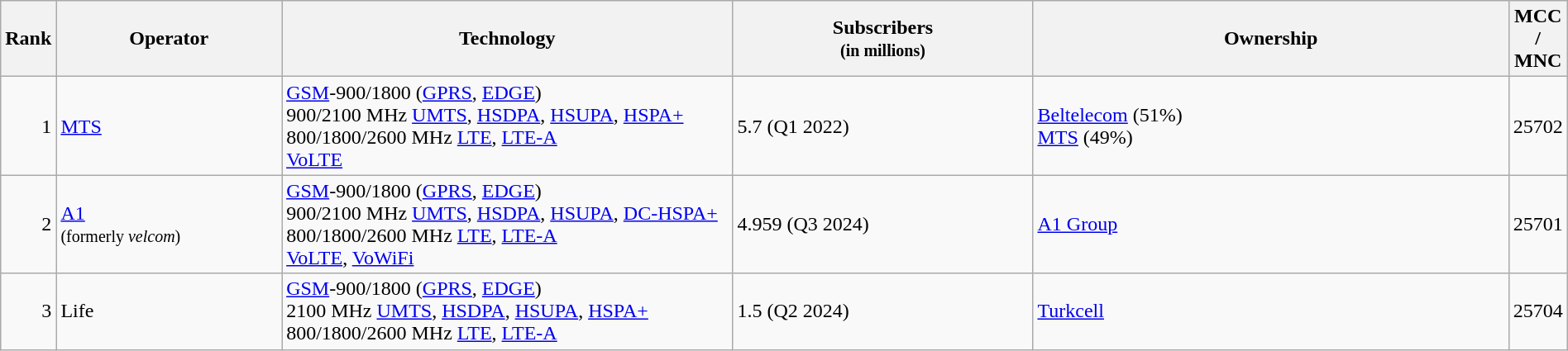<table class="wikitable" style="width:100%;">
<tr>
<th style="width:3%;">Rank</th>
<th style="width:15%;">Operator</th>
<th style="width:30%;">Technology</th>
<th style="width:20%;">Subscribers<br><small>(in millions)</small></th>
<th style="width:32%;">Ownership</th>
<th>MCC / MNC</th>
</tr>
<tr>
<td align=right>1</td>
<td><a href='#'>MTS</a></td>
<td><a href='#'>GSM</a>-900/1800 (<a href='#'>GPRS</a>, <a href='#'>EDGE</a>)<br>900/2100 MHz <a href='#'>UMTS</a>, <a href='#'>HSDPA</a>, <a href='#'>HSUPA</a>, <a href='#'>HSPA+</a><br>800/1800/2600 MHz <a href='#'>LTE</a>, <a href='#'>LTE-A</a><br><a href='#'>VoLTE</a></td>
<td>5.7 (Q1 2022)</td>
<td><a href='#'>Beltelecom</a> (51%)<br> <a href='#'>MTS</a> (49%)</td>
<td>25702</td>
</tr>
<tr>
<td align=right>2</td>
<td><a href='#'>A1</a><br><small>(formerly <em>velcom</em>)</small></td>
<td><a href='#'>GSM</a>-900/1800 (<a href='#'>GPRS</a>, <a href='#'>EDGE</a>)<br>900/2100 MHz <a href='#'>UMTS</a>, <a href='#'>HSDPA</a>, <a href='#'>HSUPA</a>, <a href='#'>DC-HSPA+</a><br>800/1800/2600 MHz <a href='#'>LTE</a>, <a href='#'>LTE-A</a><br><a href='#'>VoLTE</a>, <a href='#'>VoWiFi</a></td>
<td>4.959  (Q3 2024)</td>
<td><a href='#'>A1 Group</a></td>
<td>25701</td>
</tr>
<tr>
<td align=right>3</td>
<td>Life</td>
<td><a href='#'>GSM</a>-900/1800 (<a href='#'>GPRS</a>, <a href='#'>EDGE</a>)<br>2100 MHz <a href='#'>UMTS</a>, <a href='#'>HSDPA</a>, <a href='#'>HSUPA</a>, <a href='#'>HSPA+</a> <br>800/1800/2600 MHz <a href='#'>LTE</a>, <a href='#'>LTE-A</a></td>
<td>1.5 (Q2 2024)</td>
<td><a href='#'>Turkcell</a></td>
<td>25704</td>
</tr>
</table>
